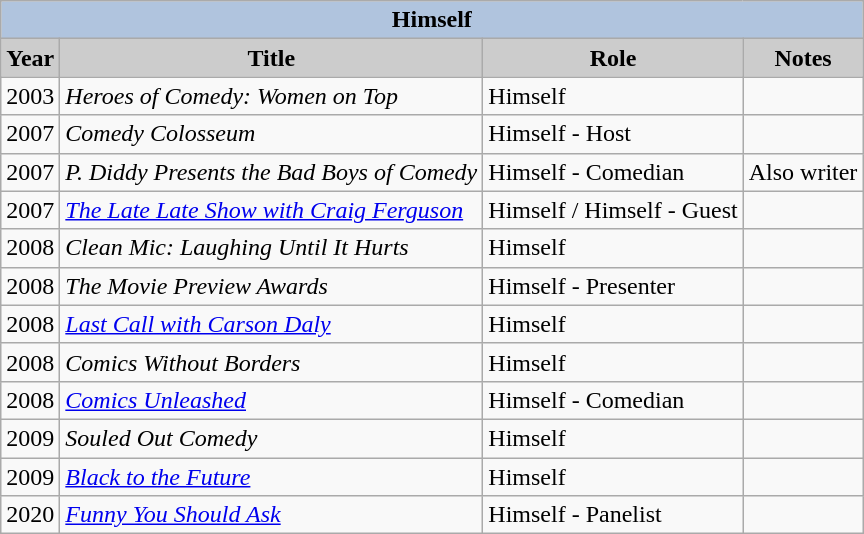<table class="wikitable">
<tr style="text-align:center;">
<th colspan=4 style="background:#B0C4DE;">Himself</th>
</tr>
<tr style="text-align:center;">
<th style="background:#ccc;">Year</th>
<th style="background:#ccc;">Title</th>
<th style="background:#ccc;">Role</th>
<th style="background:#ccc;">Notes</th>
</tr>
<tr>
<td>2003</td>
<td><em>Heroes of Comedy: Women on Top</em></td>
<td>Himself</td>
<td></td>
</tr>
<tr>
<td>2007</td>
<td><em>Comedy Colosseum</em></td>
<td>Himself - Host</td>
<td></td>
</tr>
<tr>
<td>2007</td>
<td><em>P. Diddy Presents the Bad Boys of Comedy</em></td>
<td>Himself - Comedian</td>
<td>Also writer</td>
</tr>
<tr>
<td>2007</td>
<td><em><a href='#'>The Late Late Show with Craig Ferguson</a></em></td>
<td>Himself / Himself - Guest</td>
<td></td>
</tr>
<tr>
<td>2008</td>
<td><em>Clean Mic: Laughing Until It Hurts</em></td>
<td>Himself</td>
<td></td>
</tr>
<tr>
<td>2008</td>
<td><em>The Movie Preview Awards</em></td>
<td>Himself - Presenter</td>
<td></td>
</tr>
<tr>
<td>2008</td>
<td><em><a href='#'>Last Call with Carson Daly</a></em></td>
<td>Himself</td>
<td></td>
</tr>
<tr>
<td>2008</td>
<td><em>Comics Without Borders</em></td>
<td>Himself</td>
<td></td>
</tr>
<tr>
<td>2008</td>
<td><em><a href='#'>Comics Unleashed</a></em></td>
<td>Himself - Comedian</td>
<td></td>
</tr>
<tr>
<td>2009</td>
<td><em>Souled Out Comedy</em></td>
<td>Himself</td>
<td></td>
</tr>
<tr>
<td>2009</td>
<td><em><a href='#'>Black to the Future</a></em></td>
<td>Himself</td>
<td></td>
</tr>
<tr>
<td>2020</td>
<td><em><a href='#'>Funny You Should Ask</a></em></td>
<td>Himself - Panelist</td>
<td></td>
</tr>
</table>
